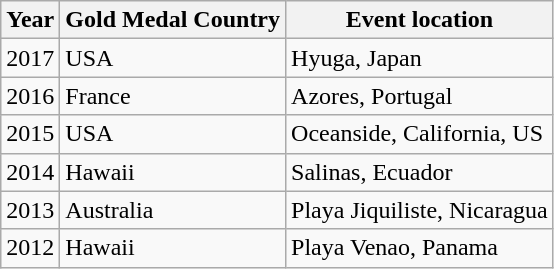<table class="wikitable">
<tr>
<th>Year</th>
<th>Gold Medal Country</th>
<th>Event location</th>
</tr>
<tr>
<td>2017</td>
<td>USA</td>
<td>Hyuga, Japan</td>
</tr>
<tr>
<td>2016</td>
<td>France</td>
<td>Azores, Portugal</td>
</tr>
<tr>
<td>2015</td>
<td>USA</td>
<td>Oceanside, California, US</td>
</tr>
<tr>
<td>2014</td>
<td>Hawaii</td>
<td>Salinas, Ecuador</td>
</tr>
<tr>
<td>2013</td>
<td>Australia</td>
<td>Playa Jiquiliste, Nicaragua</td>
</tr>
<tr>
<td>2012</td>
<td>Hawaii</td>
<td>Playa Venao, Panama</td>
</tr>
</table>
